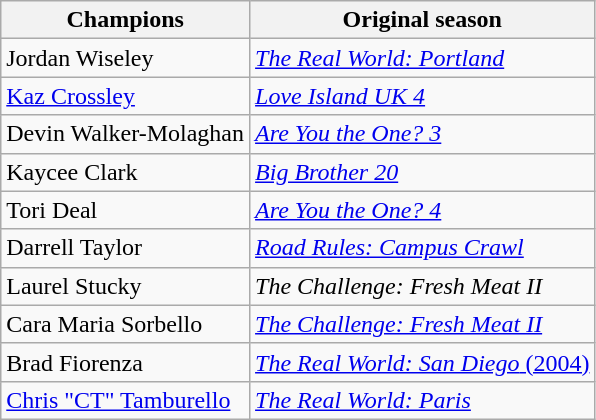<table class="wikitable sortable">
<tr>
<th>Champions</th>
<th nowrap>Original season</th>
</tr>
<tr>
<td>Jordan Wiseley</td>
<td><em><a href='#'>The Real World: Portland</a></em></td>
</tr>
<tr>
<td><a href='#'>Kaz Crossley</a></td>
<td><em><a href='#'>Love Island UK 4</a></em></td>
</tr>
<tr>
<td nowrap>Devin Walker-Molaghan</td>
<td><em><a href='#'>Are You the One? 3</a></em></td>
</tr>
<tr>
<td>Kaycee Clark</td>
<td><em><a href='#'>Big Brother 20</a></em></td>
</tr>
<tr>
<td>Tori Deal</td>
<td><em><a href='#'>Are You the One? 4</a></em></td>
</tr>
<tr>
<td>Darrell Taylor</td>
<td nowrap><em><a href='#'>Road Rules: Campus Crawl</a></em></td>
</tr>
<tr>
<td>Laurel Stucky</td>
<td><em>The Challenge: Fresh Meat II</em></td>
</tr>
<tr>
<td>Cara Maria Sorbello</td>
<td><em><a href='#'>The Challenge: Fresh Meat II</a></em></td>
</tr>
<tr>
<td>Brad Fiorenza</td>
<td nowrap><a href='#'><em>The Real World: San Diego</em> (2004)</a></td>
</tr>
<tr>
<td nowrap><a href='#'>Chris "CT" Tamburello</a></td>
<td><em><a href='#'>The Real World: Paris</a></em></td>
</tr>
</table>
